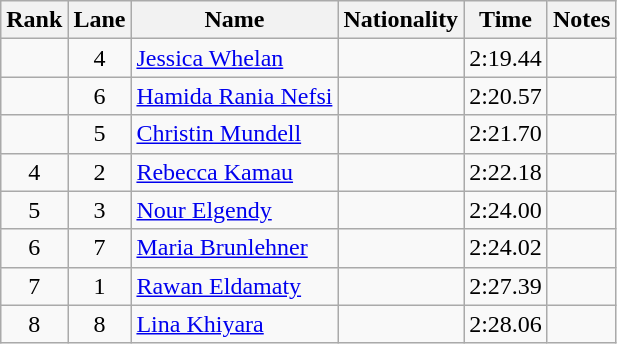<table class="wikitable sortable" style="text-align:center">
<tr>
<th>Rank</th>
<th>Lane</th>
<th>Name</th>
<th>Nationality</th>
<th>Time</th>
<th>Notes</th>
</tr>
<tr>
<td></td>
<td>4</td>
<td align=left><a href='#'>Jessica Whelan</a></td>
<td align=left></td>
<td>2:19.44</td>
<td></td>
</tr>
<tr>
<td></td>
<td>6</td>
<td align=left><a href='#'>Hamida Rania Nefsi</a></td>
<td align=left></td>
<td>2:20.57</td>
<td></td>
</tr>
<tr>
<td></td>
<td>5</td>
<td align=left><a href='#'>Christin Mundell</a></td>
<td align=left></td>
<td>2:21.70</td>
<td></td>
</tr>
<tr>
<td>4</td>
<td>2</td>
<td align=left><a href='#'>Rebecca Kamau</a></td>
<td align=left></td>
<td>2:22.18</td>
<td></td>
</tr>
<tr>
<td>5</td>
<td>3</td>
<td align=left><a href='#'>Nour Elgendy</a></td>
<td align=left></td>
<td>2:24.00</td>
<td></td>
</tr>
<tr>
<td>6</td>
<td>7</td>
<td align=left><a href='#'>Maria Brunlehner</a></td>
<td align=left></td>
<td>2:24.02</td>
<td></td>
</tr>
<tr>
<td>7</td>
<td>1</td>
<td align=left><a href='#'>Rawan Eldamaty</a></td>
<td align=left></td>
<td>2:27.39</td>
<td></td>
</tr>
<tr>
<td>8</td>
<td>8</td>
<td align=left><a href='#'>Lina Khiyara</a></td>
<td align=left></td>
<td>2:28.06</td>
<td></td>
</tr>
</table>
